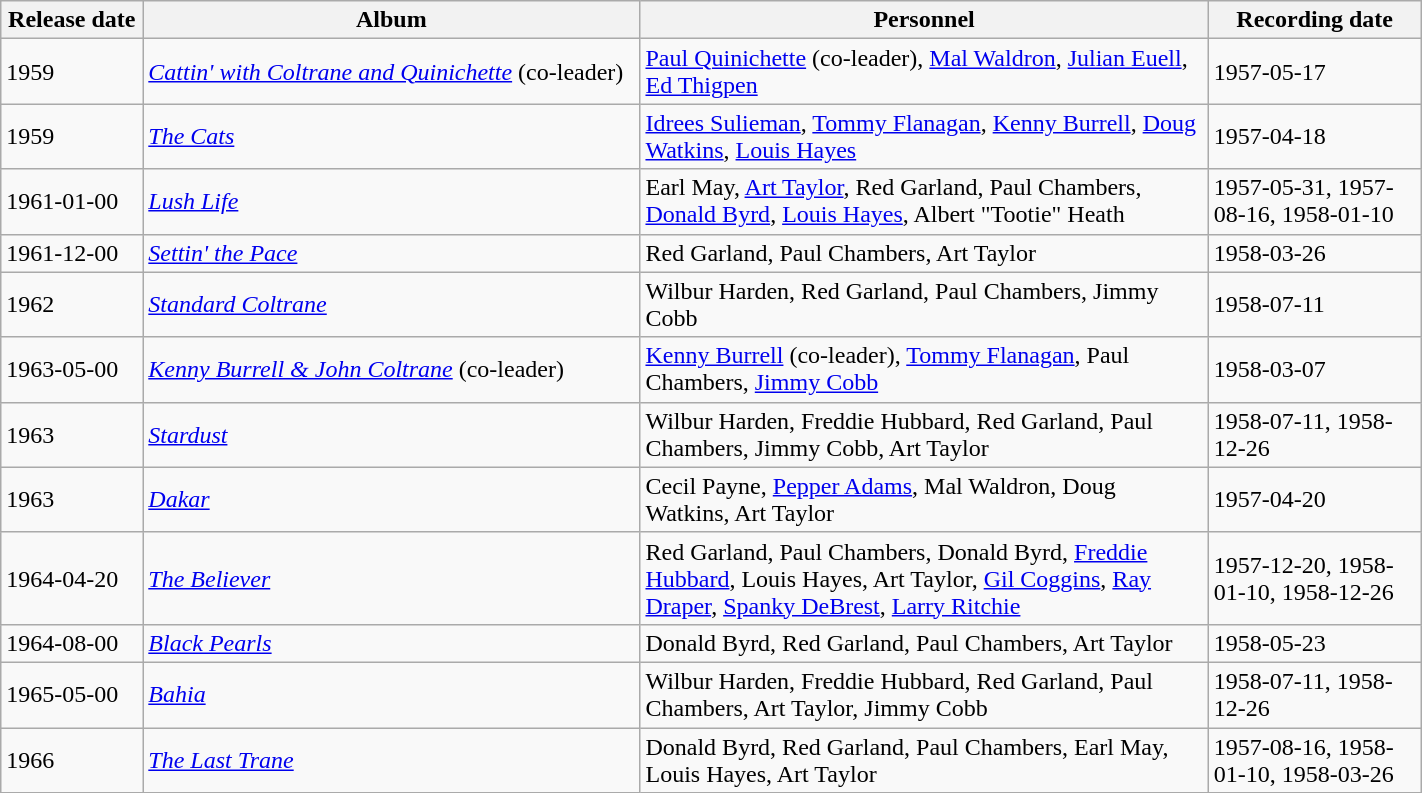<table class="wikitable sortable" style="width:75%">
<tr>
<th style="vertical-align:bottom; text-align:center; width:10%;">Release date</th>
<th style="vertical-align:bottom; text-align:center; width:35%;">Album</th>
<th style="vertical-align:bottom; text-align:center; width:40%;">Personnel</th>
<th style="vertical-align:bottom; text-align:center; width:15%;">Recording date</th>
</tr>
<tr>
<td>1959</td>
<td><em><a href='#'>Cattin' with Coltrane and Quinichette</a></em> (co-leader)</td>
<td><a href='#'>Paul Quinichette</a> (co-leader), <a href='#'>Mal Waldron</a>, <a href='#'>Julian Euell</a>, <a href='#'>Ed Thigpen</a></td>
<td>1957-05-17</td>
</tr>
<tr>
<td>1959</td>
<td><em><a href='#'>The Cats</a></em></td>
<td><a href='#'>Idrees Sulieman</a>, <a href='#'>Tommy Flanagan</a>, <a href='#'>Kenny Burrell</a>, <a href='#'>Doug Watkins</a>, <a href='#'>Louis Hayes</a></td>
<td>1957-04-18</td>
</tr>
<tr>
<td>1961-01-00</td>
<td><em><a href='#'>Lush Life</a></em></td>
<td>Earl May, <a href='#'>Art Taylor</a>, Red Garland, Paul Chambers, <a href='#'>Donald Byrd</a>, <a href='#'>Louis Hayes</a>, Albert "Tootie" Heath</td>
<td>1957-05-31, 1957-08-16, 1958-01-10</td>
</tr>
<tr>
<td>1961-12-00</td>
<td><em><a href='#'>Settin' the Pace</a></em></td>
<td>Red Garland, Paul Chambers, Art Taylor</td>
<td>1958-03-26</td>
</tr>
<tr>
<td>1962</td>
<td><em><a href='#'>Standard Coltrane</a></em></td>
<td>Wilbur Harden, Red Garland, Paul Chambers, Jimmy Cobb</td>
<td>1958-07-11</td>
</tr>
<tr>
<td>1963-05-00</td>
<td><em><a href='#'>Kenny Burrell & John Coltrane</a></em> (co-leader)</td>
<td><a href='#'>Kenny Burrell</a> (co-leader), <a href='#'>Tommy Flanagan</a>, Paul Chambers, <a href='#'>Jimmy Cobb</a></td>
<td>1958-03-07</td>
</tr>
<tr>
<td>1963</td>
<td><em><a href='#'>Stardust</a></em></td>
<td>Wilbur Harden, Freddie Hubbard, Red Garland, Paul Chambers, Jimmy Cobb, Art Taylor</td>
<td>1958-07-11, 1958-12-26</td>
</tr>
<tr>
<td>1963</td>
<td><em><a href='#'>Dakar</a></em></td>
<td>Cecil Payne, <a href='#'>Pepper Adams</a>, Mal Waldron, Doug Watkins, Art Taylor</td>
<td>1957-04-20</td>
</tr>
<tr>
<td>1964-04-20</td>
<td><em><a href='#'>The Believer</a></em></td>
<td>Red Garland, Paul Chambers, Donald Byrd, <a href='#'>Freddie Hubbard</a>, Louis Hayes, Art Taylor, <a href='#'>Gil Coggins</a>, <a href='#'>Ray Draper</a>, <a href='#'>Spanky DeBrest</a>, <a href='#'>Larry Ritchie</a></td>
<td>1957-12-20, 1958-01-10, 1958-12-26</td>
</tr>
<tr>
<td>1964-08-00</td>
<td><em><a href='#'>Black Pearls</a></em></td>
<td>Donald Byrd, Red Garland, Paul Chambers, Art Taylor</td>
<td>1958-05-23</td>
</tr>
<tr>
<td>1965-05-00</td>
<td><em><a href='#'>Bahia</a></em></td>
<td>Wilbur Harden, Freddie Hubbard, Red Garland, Paul Chambers, Art Taylor, Jimmy Cobb</td>
<td>1958-07-11, 1958-12-26</td>
</tr>
<tr>
<td>1966</td>
<td><em><a href='#'>The Last Trane</a></em></td>
<td>Donald Byrd, Red Garland, Paul Chambers, Earl May, Louis Hayes, Art Taylor</td>
<td>1957-08-16, 1958-01-10, 1958-03-26</td>
</tr>
</table>
